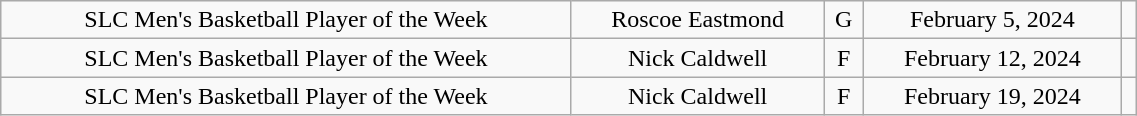<table class="wikitable" style="width: 60%;text-align: center;">
<tr align="center">
<td rowspan="1">SLC Men's Basketball Player of the Week</td>
<td>Roscoe Eastmond</td>
<td>G</td>
<td>February 5, 2024</td>
<td></td>
</tr>
<tr align="center">
<td rowspan="1">SLC Men's Basketball Player of the Week</td>
<td>Nick Caldwell</td>
<td>F</td>
<td>February 12, 2024</td>
<td></td>
</tr>
<tr align="center">
<td rowspan="1">SLC Men's Basketball Player of the Week</td>
<td>Nick Caldwell</td>
<td>F</td>
<td>February 19, 2024</td>
<td></td>
</tr>
</table>
